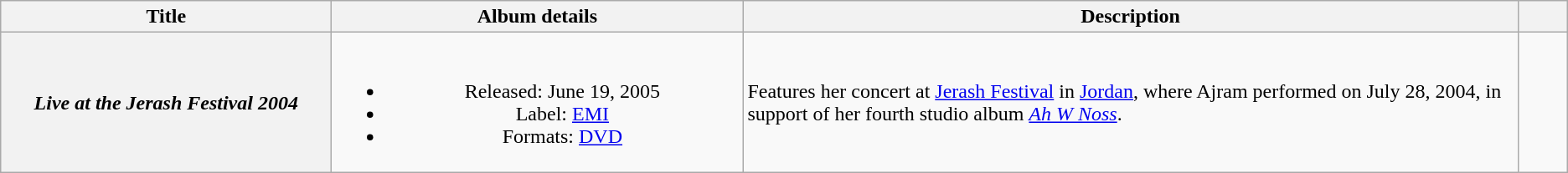<table class="wikitable plainrowheaders" style="text-align:center;">
<tr>
<th scope="col" style="width:16em;">Title</th>
<th scope="col" style="width:20em;">Album details</th>
<th scope="col">Description</th>
<th scope="col" style="width: 2em;"></th>
</tr>
<tr>
<th scope="row"><em>Live at the Jerash Festival 2004</em></th>
<td><br><ul><li>Released: June 19, 2005</li><li>Label: <a href='#'>EMI</a></li><li>Formats: <a href='#'>DVD</a></li></ul></td>
<td style="text-align:left;">Features her concert at <a href='#'>Jerash Festival</a> in <a href='#'>Jordan</a>, where Ajram performed on July 28, 2004, in support of her fourth studio album <em><a href='#'>Ah W Noss</a></em>.</td>
<td><br></td>
</tr>
</table>
